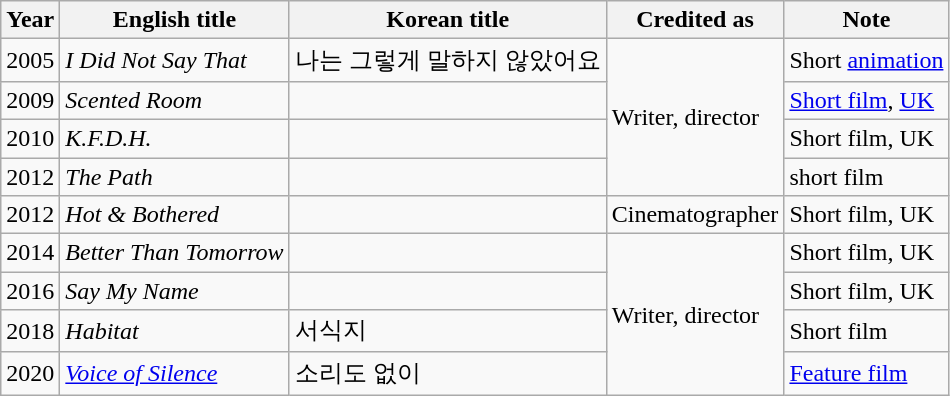<table class="wikitable sortable">
<tr align="center">
<th>Year</th>
<th>English title</th>
<th>Korean title</th>
<th>Credited as</th>
<th>Note</th>
</tr>
<tr>
<td>2005</td>
<td><em>I Did Not Say That</em></td>
<td>나는 그렇게 말하지 않았어요</td>
<td rowspan=4>Writer, director</td>
<td>Short <a href='#'>animation</a></td>
</tr>
<tr>
<td>2009</td>
<td><em>Scented Room</em></td>
<td></td>
<td><a href='#'>Short film</a>, <a href='#'>UK</a></td>
</tr>
<tr>
<td>2010</td>
<td><em>K.F.D.H.</em></td>
<td></td>
<td>Short film, UK</td>
</tr>
<tr>
<td>2012</td>
<td><em>The Path</em></td>
<td></td>
<td>short film</td>
</tr>
<tr>
<td>2012</td>
<td><em>Hot & Bothered</em></td>
<td></td>
<td>Cinematographer</td>
<td>Short film, UK</td>
</tr>
<tr>
<td>2014</td>
<td><em>Better Than Tomorrow</em></td>
<td></td>
<td rowspan=4>Writer, director</td>
<td>Short film, UK</td>
</tr>
<tr>
<td>2016</td>
<td><em>Say My Name</em></td>
<td></td>
<td>Short film, UK</td>
</tr>
<tr>
<td>2018</td>
<td><em>Habitat</em></td>
<td>서식지</td>
<td>Short film</td>
</tr>
<tr>
<td>2020</td>
<td><em><a href='#'>Voice of Silence</a></em></td>
<td>소리도 없이</td>
<td><a href='#'>Feature film</a></td>
</tr>
</table>
